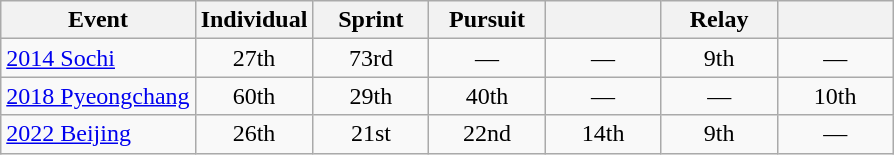<table class="wikitable" style="text-align: center;">
<tr ">
<th>Event</th>
<th style="width:70px;">Individual</th>
<th style="width:70px;">Sprint</th>
<th style="width:70px;">Pursuit</th>
<th style="width:70px;"></th>
<th style="width:70px;">Relay</th>
<th style="width:70px;"></th>
</tr>
<tr>
<td align="left"> <a href='#'>2014 Sochi</a></td>
<td>27th</td>
<td>73rd</td>
<td>—</td>
<td>—</td>
<td>9th</td>
<td>—</td>
</tr>
<tr>
<td align="left"> <a href='#'>2018 Pyeongchang</a></td>
<td>60th</td>
<td>29th</td>
<td>40th</td>
<td>—</td>
<td>—</td>
<td>10th</td>
</tr>
<tr>
<td align="left"> <a href='#'>2022 Beijing</a></td>
<td>26th</td>
<td>21st</td>
<td>22nd</td>
<td>14th</td>
<td>9th</td>
<td>—</td>
</tr>
</table>
